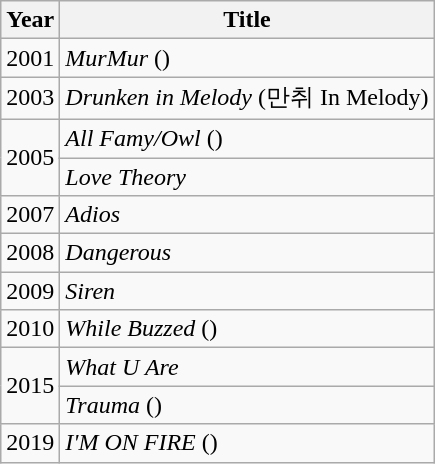<table class="wikitable">
<tr>
<th>Year</th>
<th>Title</th>
</tr>
<tr>
<td style="text-align:center;">2001</td>
<td><em>MurMur</em> ()</td>
</tr>
<tr>
<td style="text-align:center;">2003</td>
<td><em>Drunken in Melody</em> (만취 In Melody)</td>
</tr>
<tr>
<td rowspan="2" style="text-align:center;">2005</td>
<td><em>All Famy/Owl</em> ()</td>
</tr>
<tr>
<td><em>Love Theory</em></td>
</tr>
<tr>
<td style="text-align:center;">2007</td>
<td><em>Adios</em></td>
</tr>
<tr>
<td style="text-align:center;">2008</td>
<td><em>Dangerous</em></td>
</tr>
<tr>
<td style="text-align:center;">2009</td>
<td><em>Siren</em></td>
</tr>
<tr>
<td style="text-align:center;">2010</td>
<td><em>While Buzzed</em> ()</td>
</tr>
<tr>
<td rowspan="2" style="text-align:center;">2015</td>
<td><em>What U Are</em></td>
</tr>
<tr>
<td><em>Trauma</em> ()</td>
</tr>
<tr>
<td style="text-align:center;">2019</td>
<td><em>I'M ON FIRE</em> ()</td>
</tr>
</table>
